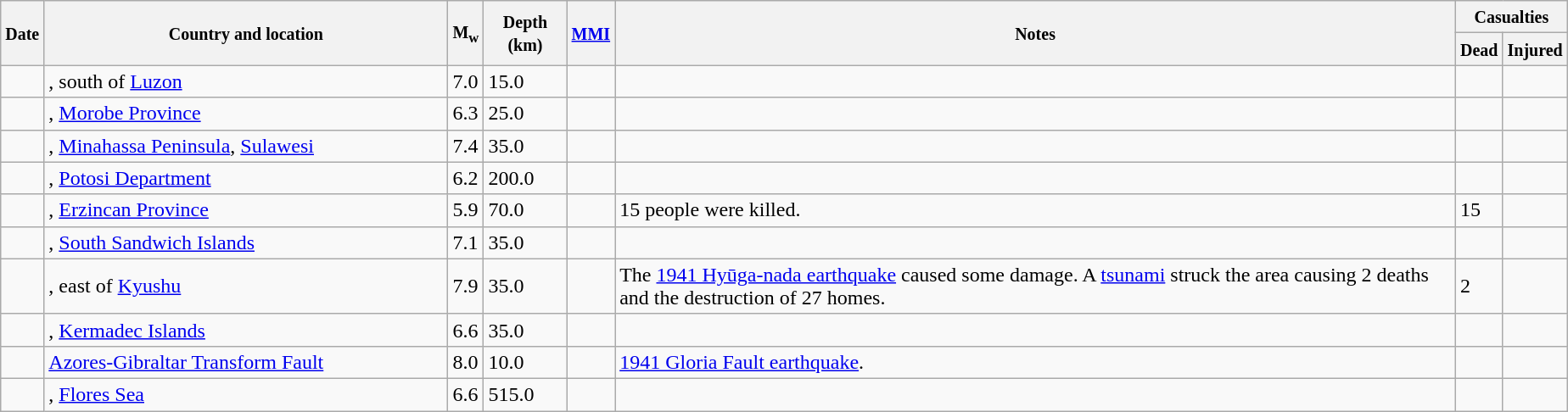<table class="wikitable sortable sort-under" style="border:1px black; margin-left:1em;">
<tr>
<th rowspan="2"><small>Date</small></th>
<th rowspan="2" style="width: 310px"><small>Country and location</small></th>
<th rowspan="2"><small>M<sub>w</sub></small></th>
<th rowspan="2"><small>Depth (km)</small></th>
<th rowspan="2"><small><a href='#'>MMI</a></small></th>
<th rowspan="2" class="unsortable"><small>Notes</small></th>
<th colspan="2"><small>Casualties</small></th>
</tr>
<tr>
<th><small>Dead</small></th>
<th><small>Injured</small></th>
</tr>
<tr>
<td></td>
<td>, south of <a href='#'>Luzon</a></td>
<td>7.0</td>
<td>15.0</td>
<td></td>
<td></td>
<td></td>
<td></td>
</tr>
<tr>
<td></td>
<td>, <a href='#'>Morobe Province</a></td>
<td>6.3</td>
<td>25.0</td>
<td></td>
<td></td>
<td></td>
<td></td>
</tr>
<tr>
<td></td>
<td>, <a href='#'>Minahassa Peninsula</a>, <a href='#'>Sulawesi</a></td>
<td>7.4</td>
<td>35.0</td>
<td></td>
<td></td>
<td></td>
<td></td>
</tr>
<tr>
<td></td>
<td>, <a href='#'>Potosi Department</a></td>
<td>6.2</td>
<td>200.0</td>
<td></td>
<td></td>
<td></td>
<td></td>
</tr>
<tr>
<td></td>
<td>, <a href='#'>Erzincan Province</a></td>
<td>5.9</td>
<td>70.0</td>
<td></td>
<td>15 people were killed.</td>
<td>15</td>
<td></td>
</tr>
<tr>
<td></td>
<td>, <a href='#'>South Sandwich Islands</a></td>
<td>7.1</td>
<td>35.0</td>
<td></td>
<td></td>
<td></td>
<td></td>
</tr>
<tr>
<td></td>
<td>, east of <a href='#'>Kyushu</a></td>
<td>7.9</td>
<td>35.0</td>
<td></td>
<td>The <a href='#'>1941 Hyūga-nada earthquake</a> caused some damage. A <a href='#'>tsunami</a> struck the area causing 2 deaths and the destruction of 27 homes.</td>
<td>2</td>
<td></td>
</tr>
<tr>
<td></td>
<td>, <a href='#'>Kermadec Islands</a></td>
<td>6.6</td>
<td>35.0</td>
<td></td>
<td></td>
<td></td>
<td></td>
</tr>
<tr>
<td></td>
<td><a href='#'>Azores-Gibraltar Transform Fault</a></td>
<td>8.0</td>
<td>10.0</td>
<td></td>
<td><a href='#'>1941 Gloria Fault earthquake</a>.</td>
<td></td>
<td></td>
</tr>
<tr>
<td></td>
<td>, <a href='#'>Flores Sea</a></td>
<td>6.6</td>
<td>515.0</td>
<td></td>
<td></td>
<td></td>
<td></td>
</tr>
</table>
